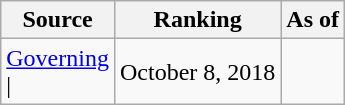<table class="wikitable" style="text-align:center">
<tr>
<th>Source</th>
<th>Ranking</th>
<th>As of</th>
</tr>
<tr>
<td align=left><a href='#'>Governing</a><br>| </td>
<td>October 8, 2018</td>
</tr>
</table>
